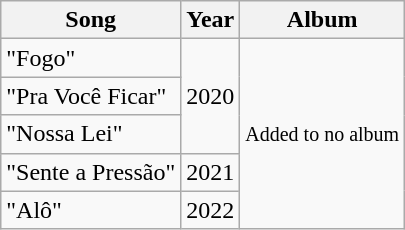<table class="wikitable">
<tr>
<th>Song</th>
<th>Year</th>
<th>Album</th>
</tr>
<tr>
<td>"Fogo"</td>
<td rowspan="3">2020</td>
<td rowspan="5"><small>Added to no album</small></td>
</tr>
<tr>
<td>"Pra Você Ficar"</td>
</tr>
<tr>
<td>"Nossa Lei"</td>
</tr>
<tr>
<td>"Sente a Pressão"</td>
<td rowspan="1">2021</td>
</tr>
<tr>
<td>"Alô"</td>
<td rowspan="1">2022</td>
</tr>
</table>
